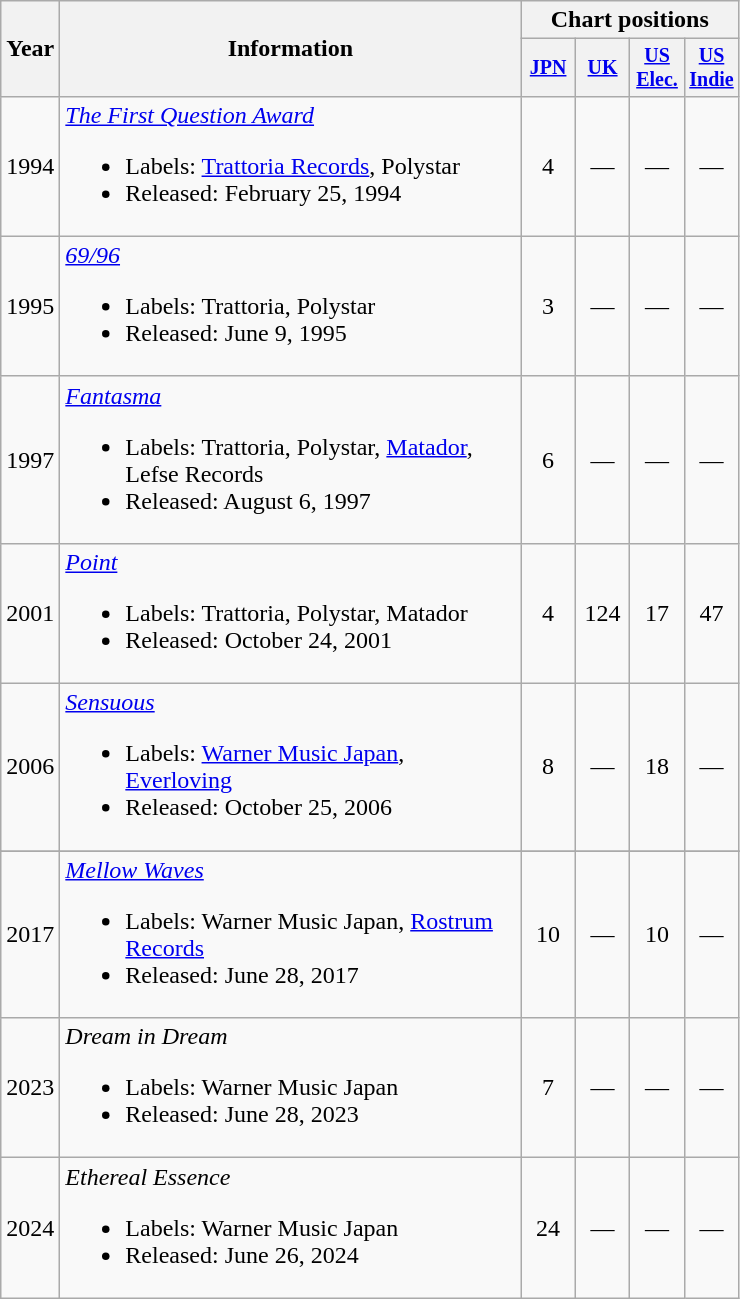<table class="wikitable" style=text-align:center;>
<tr>
<th rowspan="2">Year</th>
<th rowspan="2" width="300">Information</th>
<th colspan="4">Chart positions</th>
</tr>
<tr style="font-size:smaller;">
<th width="30"><a href='#'>JPN</a><br></th>
<th width="30"><a href='#'>UK</a><br></th>
<th width="30"><a href='#'>US Elec.</a><br></th>
<th width="30"><a href='#'>US Indie</a><br></th>
</tr>
<tr>
<td>1994</td>
<td align=left><em><a href='#'>The First Question Award</a></em><br><ul><li>Labels: <a href='#'>Trattoria Records</a>, Polystar</li><li>Released: February 25, 1994</li></ul></td>
<td>4</td>
<td>—</td>
<td>—</td>
<td>—</td>
</tr>
<tr>
<td>1995</td>
<td align=left><em><a href='#'>69/96</a></em><br><ul><li>Labels: Trattoria, Polystar</li><li>Released: June 9, 1995</li></ul></td>
<td>3</td>
<td>—</td>
<td>—</td>
<td>—</td>
</tr>
<tr>
<td>1997</td>
<td align=left><em><a href='#'>Fantasma</a></em><br><ul><li>Labels: Trattoria, Polystar, <a href='#'>Matador</a>, Lefse Records</li><li>Released: August 6, 1997</li></ul></td>
<td>6</td>
<td>—</td>
<td>—</td>
<td>—</td>
</tr>
<tr>
<td>2001</td>
<td align=left><em><a href='#'>Point</a></em><br><ul><li>Labels: Trattoria, Polystar, Matador</li><li>Released: October 24, 2001</li></ul></td>
<td>4</td>
<td>124</td>
<td>17</td>
<td>47</td>
</tr>
<tr>
<td>2006</td>
<td align=left><em><a href='#'>Sensuous</a></em><br><ul><li>Labels: <a href='#'>Warner Music Japan</a>, <a href='#'>Everloving</a></li><li>Released: October 25, 2006</li></ul></td>
<td>8</td>
<td>—</td>
<td>18</td>
<td>—</td>
</tr>
<tr>
</tr>
<tr>
<td>2017</td>
<td align=left><em><a href='#'>Mellow Waves</a></em><br><ul><li>Labels: Warner Music Japan, <a href='#'>Rostrum Records</a></li><li>Released: June 28, 2017</li></ul></td>
<td>10</td>
<td>—</td>
<td>10</td>
<td>—</td>
</tr>
<tr>
<td>2023</td>
<td align=left><em>Dream in Dream</em><br><ul><li>Labels: Warner Music Japan</li><li>Released: June 28, 2023</li></ul></td>
<td>7</td>
<td>—</td>
<td>—</td>
<td>—</td>
</tr>
<tr>
<td>2024</td>
<td align=left><em>Ethereal Essence</em><br><ul><li>Labels: Warner Music Japan</li><li>Released: June 26, 2024</li></ul></td>
<td>24</td>
<td>—</td>
<td>—</td>
<td>—</td>
</tr>
</table>
